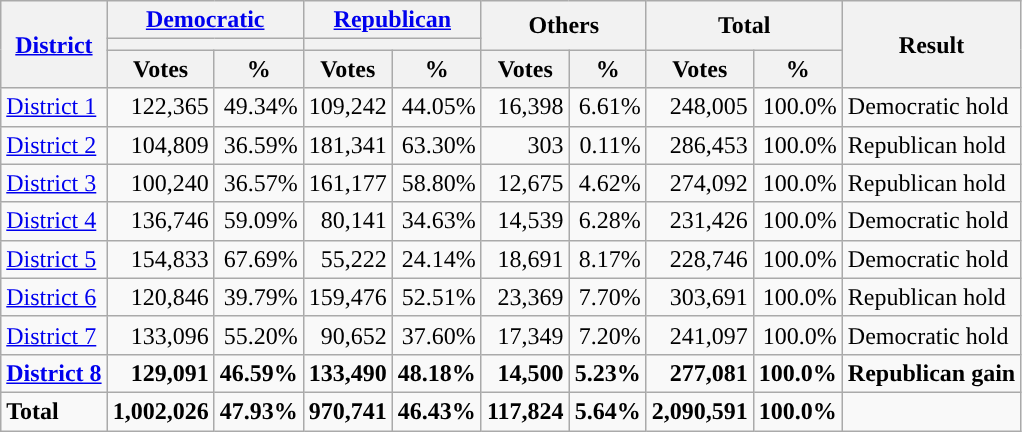<table class="wikitable plainrowheaders sortable" style="font-size:100%; text-align:right;">
<tr>
<th scope=col rowspan=3><a href='#'>District</a></th>
<th scope=col colspan=2><a href='#'>Democratic</a></th>
<th scope=col colspan=2><a href='#'>Republican</a></th>
<th scope=col colspan=2 rowspan=2>Others</th>
<th scope=col colspan=2 rowspan=2>Total</th>
<th scope=col rowspan=3>Result</th>
</tr>
<tr>
<th scope=col colspan=2 style="background:"></th>
<th scope=col colspan=2 style="background:"></th>
</tr>
<tr>
<th scope=col data-sort-type="number">Votes</th>
<th scope=col data-sort-type="number">%</th>
<th scope=col data-sort-type="number">Votes</th>
<th scope=col data-sort-type="number">%</th>
<th scope=col data-sort-type="number">Votes</th>
<th scope=col data-sort-type="number">%</th>
<th scope=col data-sort-type="number">Votes</th>
<th scope=col data-sort-type="number">%</th>
</tr>
<tr>
<td align=left><a href='#'>District 1</a></td>
<td>122,365</td>
<td>49.34%</td>
<td>109,242</td>
<td>44.05%</td>
<td>16,398</td>
<td>6.61%</td>
<td>248,005</td>
<td>100.0%</td>
<td align=left>Democratic hold</td>
</tr>
<tr>
<td align=left><a href='#'>District 2</a></td>
<td>104,809</td>
<td>36.59%</td>
<td>181,341</td>
<td>63.30%</td>
<td>303</td>
<td>0.11%</td>
<td>286,453</td>
<td>100.0%</td>
<td align=left>Republican hold</td>
</tr>
<tr>
<td align=left><a href='#'>District 3</a></td>
<td>100,240</td>
<td>36.57%</td>
<td>161,177</td>
<td>58.80%</td>
<td>12,675</td>
<td>4.62%</td>
<td>274,092</td>
<td>100.0%</td>
<td align=left>Republican hold</td>
</tr>
<tr>
<td align=left><a href='#'>District 4</a></td>
<td>136,746</td>
<td>59.09%</td>
<td>80,141</td>
<td>34.63%</td>
<td>14,539</td>
<td>6.28%</td>
<td>231,426</td>
<td>100.0%</td>
<td align=left>Democratic hold</td>
</tr>
<tr>
<td align=left><a href='#'>District 5</a></td>
<td>154,833</td>
<td>67.69%</td>
<td>55,222</td>
<td>24.14%</td>
<td>18,691</td>
<td>8.17%</td>
<td>228,746</td>
<td>100.0%</td>
<td align=left>Democratic hold</td>
</tr>
<tr>
<td align=left><a href='#'>District 6</a></td>
<td>120,846</td>
<td>39.79%</td>
<td>159,476</td>
<td>52.51%</td>
<td>23,369</td>
<td>7.70%</td>
<td>303,691</td>
<td>100.0%</td>
<td align=left>Republican hold</td>
</tr>
<tr>
<td align=left><a href='#'>District 7</a></td>
<td>133,096</td>
<td>55.20%</td>
<td>90,652</td>
<td>37.60%</td>
<td>17,349</td>
<td>7.20%</td>
<td>241,097</td>
<td>100.0%</td>
<td align=left>Democratic hold</td>
</tr>
<tr>
<td align=left><strong><a href='#'>District 8</a></strong></td>
<td><strong>129,091</strong></td>
<td><strong>46.59%</strong></td>
<td><strong>133,490</strong></td>
<td><strong>48.18%</strong></td>
<td><strong>14,500</strong></td>
<td><strong>5.23%</strong></td>
<td><strong>277,081</strong></td>
<td><strong>100.0%</strong></td>
<td align=left><strong>Republican gain</strong></td>
</tr>
<tr class="sortbottom" style="font-weight:bold">
<td align=left>Total</td>
<td>1,002,026</td>
<td>47.93%</td>
<td>970,741</td>
<td>46.43%</td>
<td>117,824</td>
<td>5.64%</td>
<td>2,090,591</td>
<td>100.0%</td>
<td></td>
</tr>
</table>
